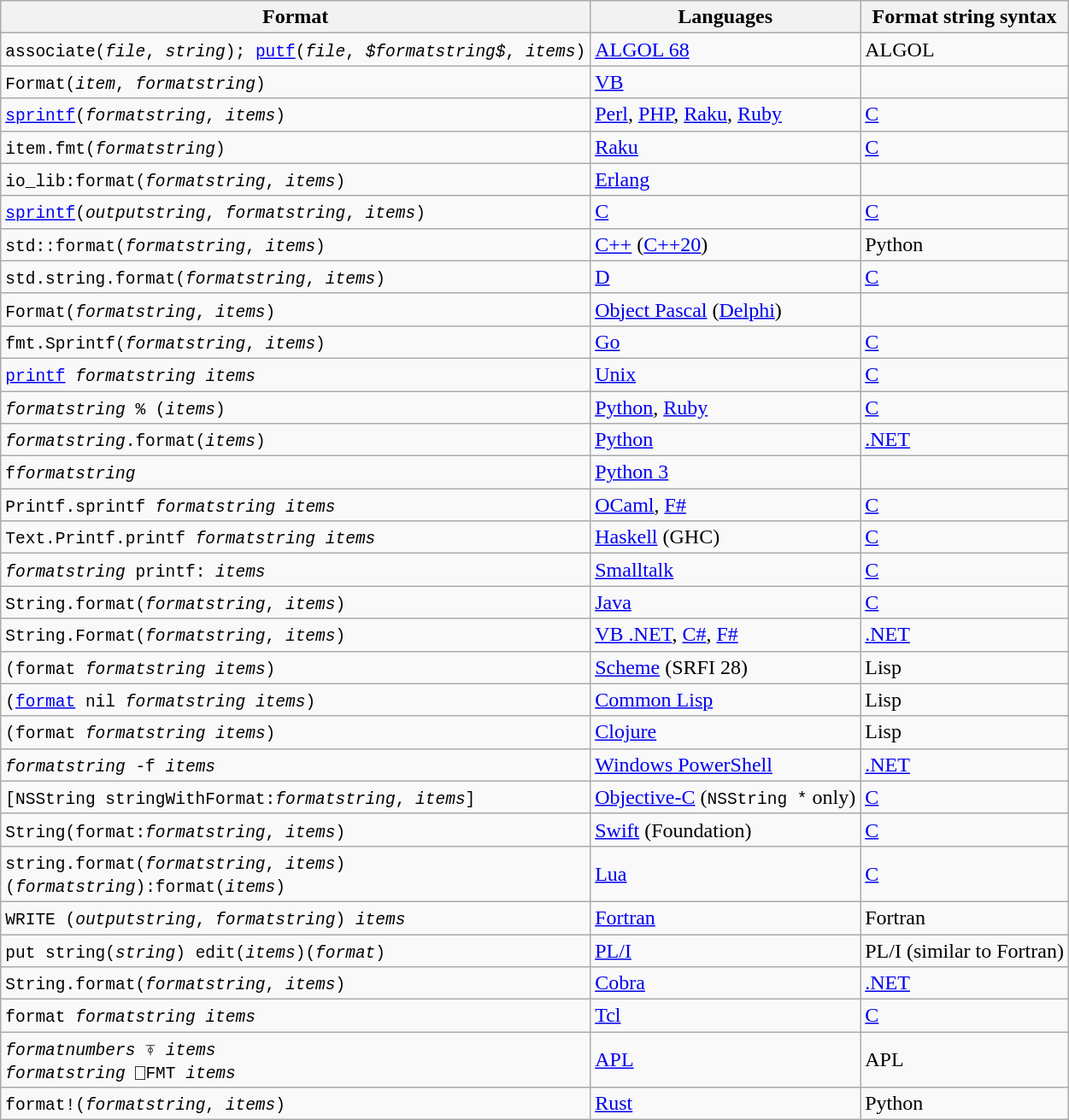<table class="wikitable sortable">
<tr style="text-align:left;">
<th>Format</th>
<th>Languages</th>
<th>Format string syntax</th>
</tr>
<tr>
<td><code>associate(<em>file</em>, <em>string</em>); <a href='#'>putf</a>(<em>file</em>, <em>$formatstring$</em>, <em>items</em>)</code></td>
<td><a href='#'>ALGOL 68</a></td>
<td>ALGOL</td>
</tr>
<tr>
<td><code>Format(<em>item</em>, <em>formatstring</em>)</code></td>
<td><a href='#'>VB</a></td>
<td><code></code></td>
</tr>
<tr>
<td><code><a href='#'>sprintf</a>(<em>formatstring</em>, <em>items</em>)</code></td>
<td><a href='#'>Perl</a>, <a href='#'>PHP</a>, <a href='#'>Raku</a>, <a href='#'>Ruby</a></td>
<td><a href='#'>C</a></td>
</tr>
<tr>
<td><code>item.fmt(<em>formatstring</em>)</code></td>
<td><a href='#'>Raku</a></td>
<td><a href='#'>C</a></td>
</tr>
<tr>
<td><code>io_lib:format(<em>formatstring</em>, <em>items</em>)</code></td>
<td><a href='#'>Erlang</a></td>
<td><code></code></td>
</tr>
<tr>
<td><code><a href='#'>sprintf</a>(<em>outputstring</em>, <em>formatstring</em>, <em>items</em>)</code></td>
<td><a href='#'>C</a></td>
<td><a href='#'>C</a></td>
</tr>
<tr>
<td><code>std::format(<em>formatstring</em>, <em>items</em>)</code></td>
<td><a href='#'>C++</a> (<a href='#'>C++20</a>)</td>
<td>Python</td>
</tr>
<tr>
<td><code>std.string.format(<em>formatstring</em>, <em>items</em>)</code></td>
<td><a href='#'>D</a></td>
<td><a href='#'>C</a></td>
</tr>
<tr>
<td><code>Format(<em>formatstring</em>, <em>items</em>)</code></td>
<td><a href='#'>Object Pascal</a> (<a href='#'>Delphi</a>)</td>
<td><code></code></td>
</tr>
<tr>
<td><code>fmt.Sprintf(<em>formatstring</em>, <em>items</em>)</code></td>
<td><a href='#'>Go</a></td>
<td><a href='#'>C</a></td>
</tr>
<tr>
<td><code><a href='#'>printf</a> <em>formatstring</em> <em>items</em></code></td>
<td><a href='#'>Unix</a></td>
<td><a href='#'>C</a></td>
</tr>
<tr>
<td><code><em>formatstring</em> % (<em>items</em>)</code></td>
<td><a href='#'>Python</a>, <a href='#'>Ruby</a></td>
<td><a href='#'>C</a></td>
</tr>
<tr>
<td><code><em>formatstring</em>.format(<em>items</em>)</code></td>
<td><a href='#'>Python</a></td>
<td><a href='#'>.NET</a></td>
</tr>
<tr>
<td><code>f<em>formatstring</em></code></td>
<td><a href='#'>Python 3</a></td>
</tr>
<tr>
<td><code>Printf.sprintf <em>formatstring</em></code><code> <em>items</em></code></td>
<td><a href='#'>OCaml</a>, <a href='#'>F#</a></td>
<td><a href='#'>C</a></td>
</tr>
<tr>
<td><code>Text.Printf.printf <em>formatstring</em> <em>items</em></code></td>
<td><a href='#'>Haskell</a> (GHC)</td>
<td><a href='#'>C</a></td>
</tr>
<tr>
<td><code><em>formatstring</em> printf: <em>items</em></code></td>
<td><a href='#'>Smalltalk</a></td>
<td><a href='#'>C</a></td>
</tr>
<tr>
<td><code>String.format(<em>formatstring</em>, <em>items</em>)</code></td>
<td><a href='#'>Java</a></td>
<td><a href='#'>C</a></td>
</tr>
<tr>
<td><code>String.Format(<em>formatstring</em>, <em>items</em>)</code></td>
<td><a href='#'>VB .NET</a>, <a href='#'>C#</a>, <a href='#'>F#</a></td>
<td><a href='#'>.NET</a></td>
</tr>
<tr>
<td><code>(format <em>formatstring</em> <em>items</em>)</code></td>
<td><a href='#'>Scheme</a> (SRFI 28)</td>
<td>Lisp</td>
</tr>
<tr>
<td><code>(<a href='#'>format</a> nil <em>formatstring</em> <em>items</em>)</code></td>
<td><a href='#'>Common Lisp</a></td>
<td>Lisp</td>
</tr>
<tr>
<td><code>(format <em>formatstring</em> <em>items</em>)</code></td>
<td><a href='#'>Clojure</a></td>
<td>Lisp</td>
</tr>
<tr>
<td><code><em>formatstring</em> -f <em>items</em></code></td>
<td><a href='#'>Windows PowerShell</a></td>
<td><a href='#'>.NET</a></td>
</tr>
<tr>
<td><code>[NSString stringWithFormat:<em>formatstring</em>, <em>items</em>]</code></td>
<td><a href='#'>Objective-C</a> (<code>NSString *</code> only)</td>
<td><a href='#'>C</a></td>
</tr>
<tr>
<td><code>String(format:<em>formatstring</em>, <em>items</em>)</code></td>
<td><a href='#'>Swift</a> (Foundation)</td>
<td><a href='#'>C</a></td>
</tr>
<tr>
<td><code>string.format(<em>formatstring</em>, <em>items</em>)</code><br><code>(<em>formatstring</em>):format(<em>items</em>)</code></td>
<td><a href='#'>Lua</a></td>
<td><a href='#'>C</a></td>
</tr>
<tr>
<td><code>WRITE (<em>outputstring</em>, <em>formatstring</em>) <em>items</em></code></td>
<td><a href='#'>Fortran</a></td>
<td>Fortran</td>
</tr>
<tr>
<td><code>put string(<em>string</em>) edit(<em>items</em>)(<em>format</em>)</code></td>
<td><a href='#'>PL/I</a></td>
<td>PL/I (similar to Fortran)</td>
</tr>
<tr>
<td><code>String.format(<em>formatstring</em>, <em>items</em>)</code></td>
<td><a href='#'>Cobra</a></td>
<td><a href='#'>.NET</a></td>
</tr>
<tr>
<td><code>format <em>formatstring items</em></code></td>
<td><a href='#'>Tcl</a></td>
<td><a href='#'>C</a></td>
</tr>
<tr>
<td><code><em>formatnumbers</em> ⍕ <em>items</em></code><br><code><em>formatstring</em> ⎕FMT <em>items</em></code></td>
<td><a href='#'>APL</a></td>
<td>APL</td>
</tr>
<tr>
<td><code>format!(<em>formatstring</em>, <em>items</em>)</code></td>
<td><a href='#'>Rust</a></td>
<td>Python</td>
</tr>
</table>
